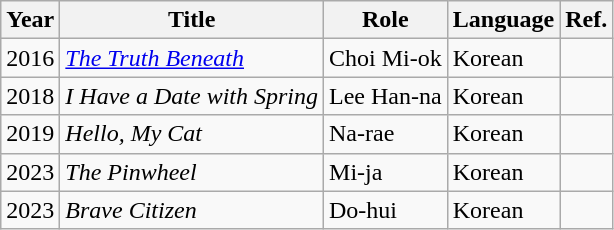<table class="wikitable">
<tr>
<th>Year</th>
<th>Title</th>
<th>Role</th>
<th>Language</th>
<th>Ref.</th>
</tr>
<tr>
<td>2016</td>
<td><em><a href='#'>The Truth Beneath</a></em></td>
<td>Choi Mi-ok</td>
<td>Korean</td>
<td></td>
</tr>
<tr>
<td>2018</td>
<td><em>I Have a Date with Spring</em></td>
<td>Lee Han-na</td>
<td>Korean</td>
<td></td>
</tr>
<tr>
<td>2019</td>
<td><em>Hello, My Cat</em></td>
<td>Na-rae</td>
<td>Korean</td>
<td></td>
</tr>
<tr>
<td>2023</td>
<td><em>The Pinwheel</em></td>
<td>Mi-ja</td>
<td>Korean</td>
<td></td>
</tr>
<tr>
<td>2023</td>
<td><em>Brave Citizen</em></td>
<td>Do-hui</td>
<td>Korean</td>
<td></td>
</tr>
</table>
